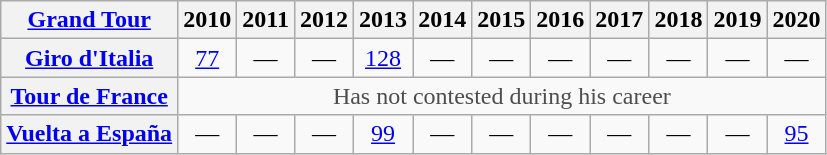<table class="wikitable plainrowheaders">
<tr>
<th scope="col"><a href='#'>Grand Tour</a></th>
<th scope="col">2010</th>
<th scope="col">2011</th>
<th scope="col">2012</th>
<th scope="col">2013</th>
<th scope="col">2014</th>
<th scope="col">2015</th>
<th scope="col">2016</th>
<th scope="col">2017</th>
<th scope="col">2018</th>
<th scope="col">2019</th>
<th scope="col">2020</th>
</tr>
<tr style="text-align:center;">
<th scope="row"> <a href='#'>Giro d'Italia</a></th>
<td><a href='#'>77</a></td>
<td>—</td>
<td>—</td>
<td><a href='#'>128</a></td>
<td>—</td>
<td>—</td>
<td>—</td>
<td>—</td>
<td>—</td>
<td>—</td>
<td>—</td>
</tr>
<tr style="text-align:center;">
<th scope="row"> <a href='#'>Tour de France</a></th>
<td style="color:#4d4d4d;" colspan=11>Has not contested during his career</td>
</tr>
<tr style="text-align:center;">
<th scope="row"> <a href='#'>Vuelta a España</a></th>
<td>—</td>
<td>—</td>
<td>—</td>
<td><a href='#'>99</a></td>
<td>—</td>
<td>—</td>
<td>—</td>
<td>—</td>
<td>—</td>
<td>—</td>
<td><a href='#'>95</a></td>
</tr>
</table>
